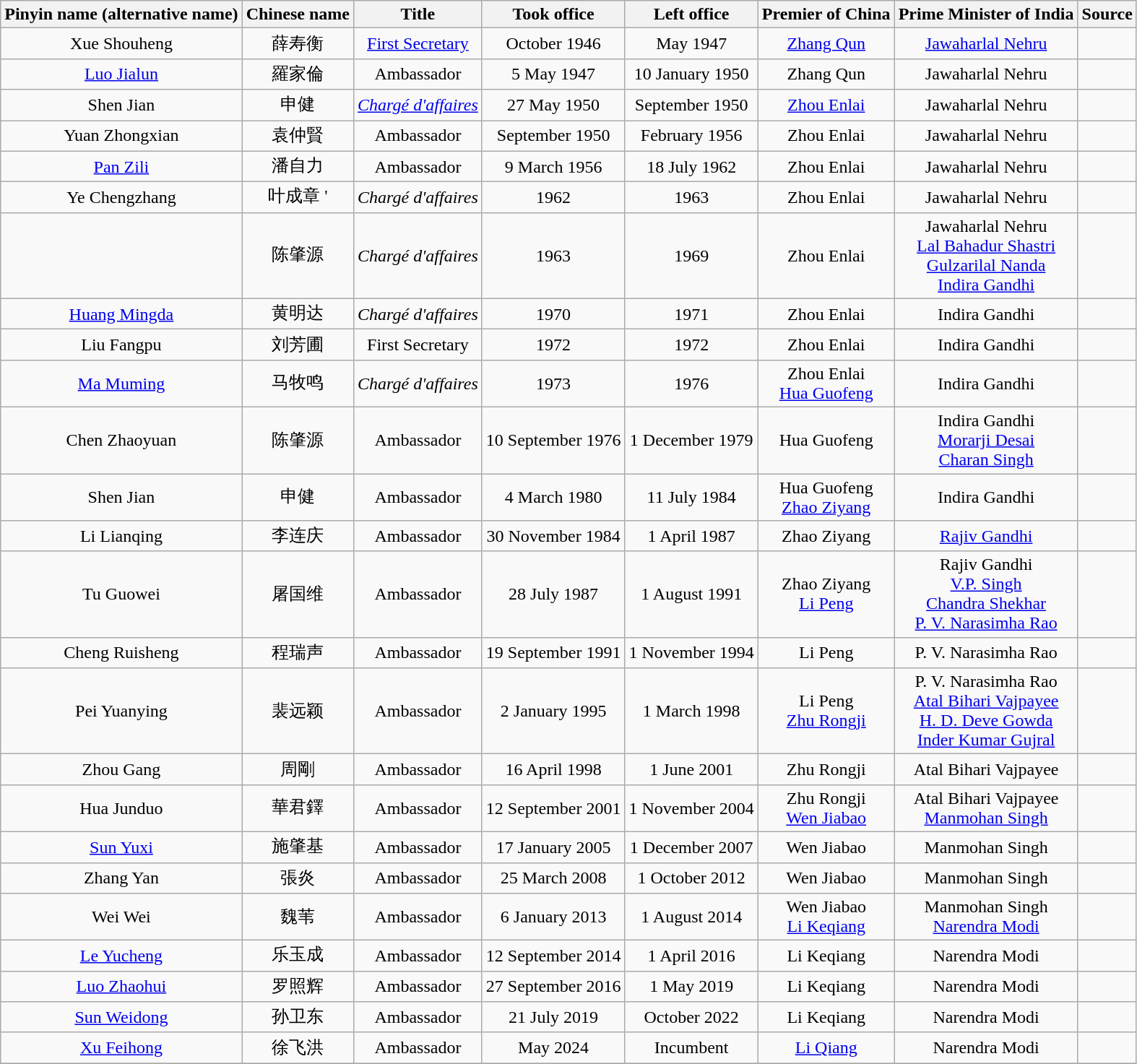<table class=wikitable style="text-align:center">
<tr>
<th>Pinyin name (alternative name)</th>
<th>Chinese name</th>
<th>Title</th>
<th>Took office</th>
<th>Left office</th>
<th>Premier of China</th>
<th>Prime Minister of India</th>
<th>Source</th>
</tr>
<tr>
<td>Xue Shouheng</td>
<td>薛寿衡</td>
<td><a href='#'>First Secretary</a></td>
<td>October 1946</td>
<td>May 1947</td>
<td><a href='#'>Zhang Qun</a></td>
<td><a href='#'>Jawaharlal Nehru</a></td>
<td></td>
</tr>
<tr>
<td><a href='#'>Luo Jialun</a></td>
<td>羅家倫</td>
<td>Ambassador</td>
<td>5 May 1947</td>
<td>10 January 1950</td>
<td>Zhang Qun</td>
<td>Jawaharlal Nehru</td>
<td></td>
</tr>
<tr>
<td>Shen Jian</td>
<td>申健</td>
<td><em><a href='#'>Chargé d'affaires</a></em></td>
<td>27 May 1950</td>
<td>September 1950</td>
<td><a href='#'>Zhou Enlai</a></td>
<td>Jawaharlal Nehru</td>
<td></td>
</tr>
<tr>
<td>Yuan Zhongxian</td>
<td>袁仲賢</td>
<td>Ambassador</td>
<td>September 1950</td>
<td>February 1956</td>
<td>Zhou Enlai</td>
<td>Jawaharlal Nehru</td>
<td></td>
</tr>
<tr>
<td><a href='#'>Pan Zili</a></td>
<td>潘自力</td>
<td>Ambassador</td>
<td>9 March 1956</td>
<td>18 July 1962</td>
<td>Zhou Enlai</td>
<td>Jawaharlal Nehru</td>
<td></td>
</tr>
<tr>
<td>Ye Chengzhang</td>
<td>叶成章	'</td>
<td><em>Chargé d'affaires</em></td>
<td>1962</td>
<td>1963</td>
<td>Zhou Enlai</td>
<td>Jawaharlal Nehru</td>
<td></td>
</tr>
<tr>
<td></td>
<td>陈肇源</td>
<td><em>Chargé d'affaires</em></td>
<td>1963</td>
<td>1969</td>
<td>Zhou Enlai</td>
<td>Jawaharlal Nehru<br><a href='#'>Lal Bahadur Shastri</a><br><a href='#'>Gulzarilal Nanda</a><br><a href='#'>Indira Gandhi</a></td>
<td></td>
</tr>
<tr>
<td><a href='#'>Huang Mingda</a></td>
<td>黄明达</td>
<td><em>Chargé d'affaires</em></td>
<td>1970</td>
<td>1971</td>
<td>Zhou Enlai</td>
<td>Indira Gandhi</td>
<td></td>
</tr>
<tr>
<td>Liu Fangpu</td>
<td>刘芳圃</td>
<td>First Secretary</td>
<td>1972</td>
<td>1972</td>
<td>Zhou Enlai</td>
<td>Indira Gandhi</td>
<td></td>
</tr>
<tr>
<td><a href='#'>Ma Muming</a></td>
<td>马牧鸣</td>
<td><em>Chargé d'affaires</em></td>
<td>1973</td>
<td>1976</td>
<td>Zhou Enlai<br><a href='#'>Hua Guofeng</a></td>
<td>Indira Gandhi</td>
</tr>
<tr>
<td>Chen Zhaoyuan</td>
<td>陈肇源</td>
<td>Ambassador</td>
<td>10 September 1976</td>
<td>1 December 1979</td>
<td>Hua Guofeng</td>
<td>Indira Gandhi<br><a href='#'>Morarji Desai</a><br><a href='#'>Charan Singh</a></td>
<td></td>
</tr>
<tr>
<td>Shen Jian</td>
<td>申健</td>
<td>Ambassador</td>
<td>4 March 1980</td>
<td>11 July 1984</td>
<td>Hua Guofeng<br><a href='#'>Zhao Ziyang</a></td>
<td>Indira Gandhi</td>
<td></td>
</tr>
<tr>
<td>Li Lianqing</td>
<td>李连庆</td>
<td>Ambassador</td>
<td>30 November 1984</td>
<td>1 April 1987</td>
<td>Zhao Ziyang</td>
<td><a href='#'>Rajiv Gandhi</a></td>
<td></td>
</tr>
<tr>
<td>Tu Guowei</td>
<td>屠国维</td>
<td>Ambassador</td>
<td>28 July 1987</td>
<td>1 August 1991</td>
<td>Zhao Ziyang<br><a href='#'>Li Peng</a></td>
<td>Rajiv Gandhi<br><a href='#'>V.P. Singh</a><br><a href='#'>Chandra Shekhar</a><br><a href='#'>P. V. Narasimha Rao</a></td>
<td></td>
</tr>
<tr>
<td>Cheng Ruisheng</td>
<td>程瑞声</td>
<td>Ambassador</td>
<td>19 September 1991</td>
<td>1 November 1994</td>
<td>Li Peng</td>
<td>P. V. Narasimha Rao</td>
<td></td>
</tr>
<tr>
<td>Pei Yuanying</td>
<td>裴远颖</td>
<td>Ambassador</td>
<td>2 January 1995</td>
<td>1 March 1998</td>
<td>Li Peng<br><a href='#'>Zhu Rongji</a></td>
<td>P. V. Narasimha Rao<br><a href='#'>Atal Bihari Vajpayee</a><br><a href='#'>H. D. Deve Gowda</a><br><a href='#'>Inder Kumar Gujral</a></td>
<td></td>
</tr>
<tr>
<td>Zhou Gang</td>
<td>周剛</td>
<td>Ambassador</td>
<td>16 April 1998</td>
<td>1 June 2001</td>
<td>Zhu Rongji</td>
<td>Atal Bihari Vajpayee</td>
<td></td>
</tr>
<tr>
<td>Hua Junduo</td>
<td>華君鐸</td>
<td>Ambassador</td>
<td>12 September 2001</td>
<td>1 November 2004</td>
<td>Zhu Rongji<br><a href='#'>Wen Jiabao</a></td>
<td>Atal Bihari Vajpayee<br><a href='#'>Manmohan Singh</a></td>
<td></td>
</tr>
<tr>
<td><a href='#'>Sun Yuxi</a></td>
<td>施肇基</td>
<td>Ambassador</td>
<td>17 January 2005</td>
<td>1 December 2007</td>
<td>Wen Jiabao</td>
<td>Manmohan Singh</td>
<td></td>
</tr>
<tr>
<td>Zhang Yan</td>
<td>張炎</td>
<td>Ambassador</td>
<td>25 March 2008</td>
<td>1 October 2012</td>
<td>Wen Jiabao</td>
<td>Manmohan Singh</td>
<td></td>
</tr>
<tr>
<td>Wei Wei</td>
<td>魏苇</td>
<td>Ambassador</td>
<td>6 January 2013</td>
<td>1 August 2014</td>
<td>Wen Jiabao<br><a href='#'>Li Keqiang</a></td>
<td>Manmohan Singh<br><a href='#'>Narendra Modi</a></td>
<td></td>
</tr>
<tr>
<td><a href='#'>Le Yucheng</a></td>
<td>乐玉成</td>
<td>Ambassador</td>
<td>12 September 2014</td>
<td>1 April 2016</td>
<td>Li Keqiang</td>
<td>Narendra Modi</td>
<td></td>
</tr>
<tr>
<td><a href='#'>Luo Zhaohui</a></td>
<td>罗照辉</td>
<td>Ambassador</td>
<td>27 September 2016</td>
<td>1 May 2019</td>
<td>Li Keqiang</td>
<td>Narendra Modi</td>
<td></td>
</tr>
<tr>
<td><a href='#'>Sun Weidong</a></td>
<td>孙卫东</td>
<td>Ambassador</td>
<td>21 July 2019</td>
<td>October 2022</td>
<td>Li Keqiang</td>
<td>Narendra Modi</td>
<td></td>
</tr>
<tr>
<td><a href='#'>Xu Feihong</a></td>
<td>徐飞洪</td>
<td>Ambassador</td>
<td>May 2024</td>
<td>Incumbent</td>
<td><a href='#'>Li Qiang</a></td>
<td>Narendra Modi</td>
<td></td>
</tr>
<tr>
</tr>
</table>
